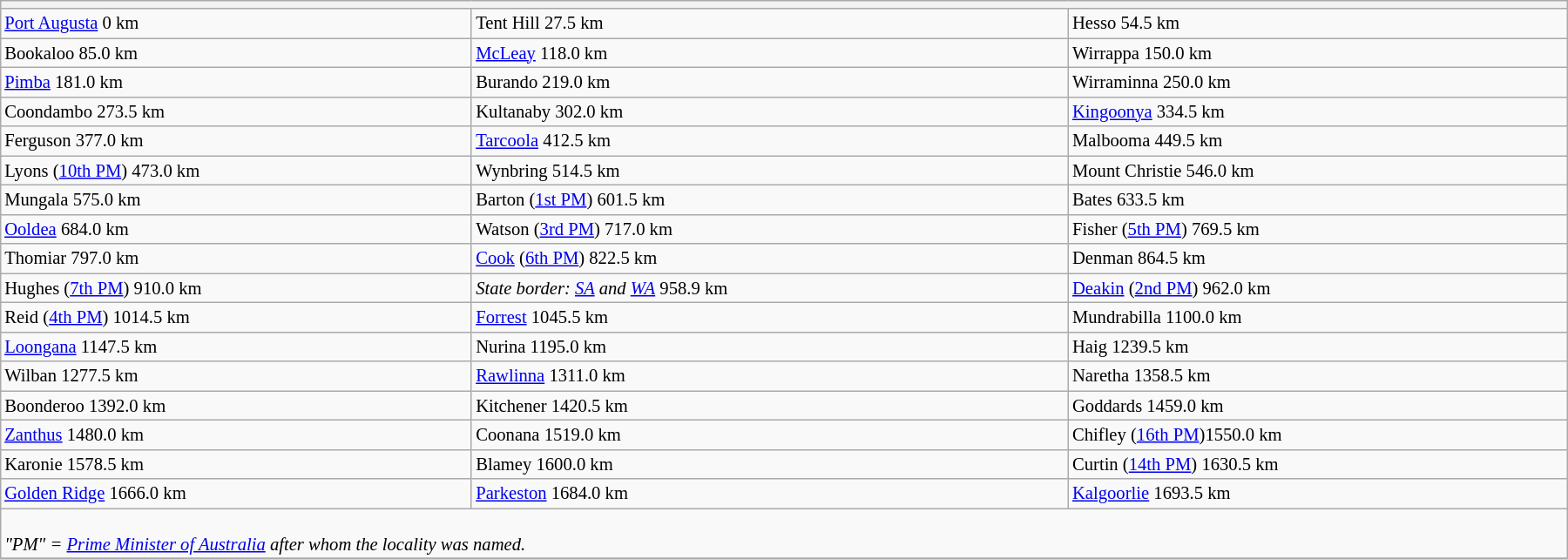<table class="wikitable floatright mw-collapsible" border= "1" style= "width:95%; font-size: 86%; float:right; margin-left:2em; margin-right:2em; margin-bottom:2em">
<tr>
<th colspan="3"></th>
</tr>
<tr>
<td><a href='#'>Port Augusta</a> 0 km</td>
<td>Tent Hill 27.5 km</td>
<td>Hesso 54.5 km</td>
</tr>
<tr>
<td>Bookaloo 85.0 km</td>
<td><a href='#'>McLeay</a> 118.0 km</td>
<td>Wirrappa 150.0 km</td>
</tr>
<tr>
<td><a href='#'>Pimba</a> 181.0 km</td>
<td>Burando 219.0 km</td>
<td>Wirraminna 250.0 km</td>
</tr>
<tr>
<td>Coondambo 273.5 km</td>
<td>Kultanaby 302.0 km</td>
<td><a href='#'>Kingoonya</a> 334.5 km</td>
</tr>
<tr>
<td>Ferguson 377.0 km</td>
<td><a href='#'>Tarcoola</a> 412.5 km</td>
<td>Malbooma 449.5 km</td>
</tr>
<tr>
<td>Lyons (<a href='#'>10th PM</a>) 473.0 km</td>
<td>Wynbring 514.5 km</td>
<td>Mount Christie 546.0 km</td>
</tr>
<tr>
<td>Mungala 575.0 km</td>
<td>Barton (<a href='#'>1st PM</a>) 601.5 km</td>
<td>Bates 633.5 km</td>
</tr>
<tr>
<td><a href='#'>Ooldea</a> 684.0 km</td>
<td>Watson (<a href='#'>3rd PM</a>) 717.0 km</td>
<td>Fisher (<a href='#'>5th PM</a>) 769.5 km</td>
</tr>
<tr>
<td>Thomiar 797.0 km</td>
<td><a href='#'>Cook</a> (<a href='#'>6th PM</a>) 822.5 km</td>
<td>Denman 864.5 km</td>
</tr>
<tr>
<td>Hughes (<a href='#'>7th PM</a>) 910.0 km</td>
<td><em>State border: <a href='#'>SA</a> and <a href='#'>WA</a></em> 958.9 km</td>
<td><a href='#'>Deakin</a> (<a href='#'>2nd PM</a>) 962.0 km</td>
</tr>
<tr>
<td>Reid (<a href='#'>4th PM</a>) 1014.5 km</td>
<td><a href='#'>Forrest</a> 1045.5 km</td>
<td>Mundrabilla 1100.0 km</td>
</tr>
<tr>
<td><a href='#'>Loongana</a> 1147.5 km</td>
<td>Nurina 1195.0 km</td>
<td>Haig 1239.5 km</td>
</tr>
<tr>
<td>Wilban 1277.5 km</td>
<td><a href='#'>Rawlinna</a> 1311.0 km</td>
<td>Naretha 1358.5 km</td>
</tr>
<tr>
<td>Boonderoo 1392.0 km</td>
<td>Kitchener 1420.5 km</td>
<td>Goddards 1459.0 km</td>
</tr>
<tr>
<td><a href='#'>Zanthus</a> 1480.0 km</td>
<td>Coonana 1519.0 km</td>
<td>Chifley (<a href='#'>16th PM</a>)1550.0 km</td>
</tr>
<tr>
<td>Karonie 1578.5 km</td>
<td>Blamey 1600.0 km</td>
<td>Curtin (<a href='#'>14th PM</a>) 1630.5 km</td>
</tr>
<tr>
<td><a href='#'>Golden Ridge</a> 1666.0 km</td>
<td><a href='#'>Parkeston</a> 1684.0 km</td>
<td><a href='#'>Kalgoorlie</a> 1693.5 km</td>
</tr>
<tr>
<td colspan="3"><br><em>"PM" = <a href='#'>Prime Minister of Australia</a> after whom the locality was named.</em></td>
</tr>
<tr>
</tr>
</table>
